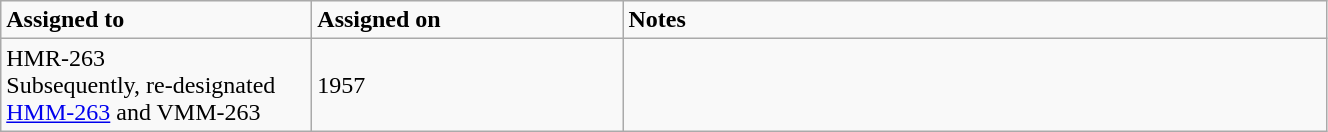<table class="wikitable" style="width: 70%;">
<tr>
<td style="width: 200px;"><strong>Assigned to</strong></td>
<td style="width: 200px;"><strong>Assigned on</strong></td>
<td><strong>Notes</strong></td>
</tr>
<tr>
<td>HMR-263<br>Subsequently, re-designated <a href='#'>HMM-263</a> and VMM-263</td>
<td>1957</td>
<td></td>
</tr>
</table>
